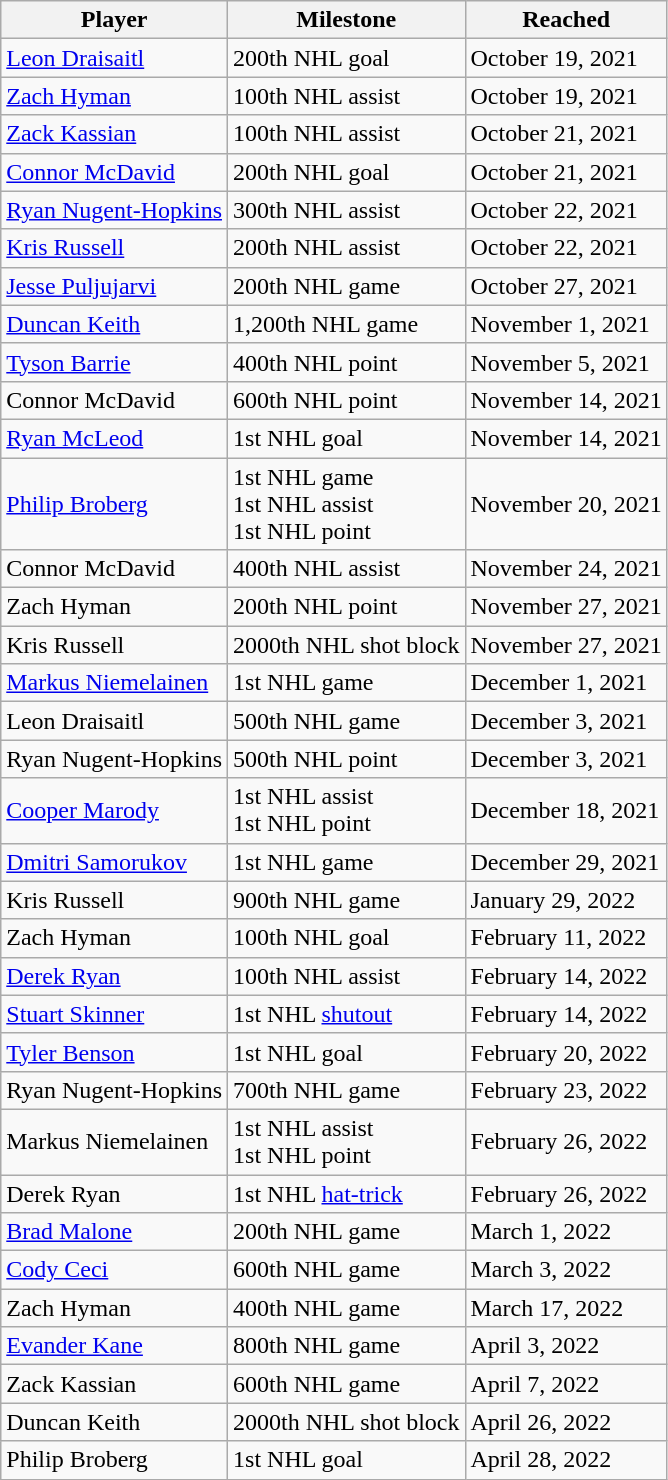<table class="wikitable">
<tr>
<th>Player</th>
<th>Milestone</th>
<th data-sort-type="date">Reached</th>
</tr>
<tr>
<td><a href='#'>Leon Draisaitl</a></td>
<td>200th NHL goal</td>
<td>October 19, 2021</td>
</tr>
<tr>
<td><a href='#'>Zach Hyman</a></td>
<td>100th NHL assist</td>
<td>October 19, 2021</td>
</tr>
<tr>
<td><a href='#'>Zack Kassian</a></td>
<td>100th NHL assist</td>
<td>October 21, 2021</td>
</tr>
<tr>
<td><a href='#'>Connor McDavid</a></td>
<td>200th NHL goal</td>
<td>October 21, 2021</td>
</tr>
<tr>
<td><a href='#'>Ryan Nugent-Hopkins</a></td>
<td>300th NHL assist</td>
<td>October 22, 2021</td>
</tr>
<tr>
<td><a href='#'>Kris Russell</a></td>
<td>200th NHL assist</td>
<td>October 22, 2021</td>
</tr>
<tr>
<td><a href='#'>Jesse Puljujarvi</a></td>
<td>200th NHL game</td>
<td>October 27, 2021</td>
</tr>
<tr>
<td><a href='#'>Duncan Keith</a></td>
<td>1,200th NHL game</td>
<td>November 1, 2021</td>
</tr>
<tr>
<td><a href='#'>Tyson Barrie</a></td>
<td>400th NHL point</td>
<td>November 5, 2021</td>
</tr>
<tr>
<td>Connor McDavid</td>
<td>600th NHL point</td>
<td>November 14, 2021</td>
</tr>
<tr>
<td><a href='#'>Ryan McLeod</a></td>
<td>1st NHL goal</td>
<td>November 14, 2021</td>
</tr>
<tr>
<td><a href='#'>Philip Broberg</a></td>
<td>1st NHL game<br>1st NHL assist<br>1st NHL point</td>
<td>November 20, 2021</td>
</tr>
<tr>
<td>Connor McDavid</td>
<td>400th NHL assist</td>
<td>November 24, 2021</td>
</tr>
<tr>
<td>Zach Hyman</td>
<td>200th NHL point</td>
<td>November 27, 2021</td>
</tr>
<tr>
<td>Kris Russell</td>
<td>2000th NHL shot block</td>
<td>November 27, 2021</td>
</tr>
<tr>
<td><a href='#'>Markus Niemelainen</a></td>
<td>1st NHL game</td>
<td>December 1, 2021</td>
</tr>
<tr>
<td>Leon Draisaitl</td>
<td>500th NHL game</td>
<td>December 3, 2021</td>
</tr>
<tr>
<td>Ryan Nugent-Hopkins</td>
<td>500th NHL point</td>
<td>December 3, 2021</td>
</tr>
<tr>
<td><a href='#'>Cooper Marody</a></td>
<td>1st NHL assist<br>1st NHL point</td>
<td>December 18, 2021</td>
</tr>
<tr>
<td><a href='#'>Dmitri Samorukov</a></td>
<td>1st NHL game</td>
<td>December 29, 2021</td>
</tr>
<tr>
<td>Kris Russell</td>
<td>900th NHL game</td>
<td>January 29, 2022</td>
</tr>
<tr>
<td>Zach Hyman</td>
<td>100th NHL goal</td>
<td>February 11, 2022</td>
</tr>
<tr>
<td><a href='#'>Derek Ryan</a></td>
<td>100th NHL assist</td>
<td>February 14, 2022</td>
</tr>
<tr>
<td><a href='#'>Stuart Skinner</a></td>
<td>1st NHL <a href='#'>shutout</a></td>
<td>February 14, 2022</td>
</tr>
<tr>
<td><a href='#'>Tyler Benson</a></td>
<td>1st NHL goal</td>
<td>February 20, 2022</td>
</tr>
<tr>
<td>Ryan Nugent-Hopkins</td>
<td>700th NHL game</td>
<td>February 23, 2022</td>
</tr>
<tr>
<td>Markus Niemelainen</td>
<td>1st NHL assist<br>1st NHL point</td>
<td>February 26, 2022</td>
</tr>
<tr>
<td>Derek Ryan</td>
<td>1st NHL <a href='#'>hat-trick</a></td>
<td>February 26, 2022</td>
</tr>
<tr>
<td><a href='#'>Brad Malone</a></td>
<td>200th NHL game</td>
<td>March 1, 2022</td>
</tr>
<tr>
<td><a href='#'>Cody Ceci</a></td>
<td>600th NHL game</td>
<td>March 3, 2022</td>
</tr>
<tr>
<td>Zach Hyman</td>
<td>400th NHL game</td>
<td>March 17, 2022</td>
</tr>
<tr>
<td><a href='#'>Evander Kane</a></td>
<td>800th NHL game</td>
<td>April 3, 2022</td>
</tr>
<tr>
<td>Zack Kassian</td>
<td>600th NHL game</td>
<td>April 7, 2022</td>
</tr>
<tr>
<td>Duncan Keith</td>
<td>2000th NHL shot block</td>
<td>April 26, 2022</td>
</tr>
<tr>
<td>Philip Broberg</td>
<td>1st NHL goal</td>
<td>April 28, 2022</td>
</tr>
</table>
